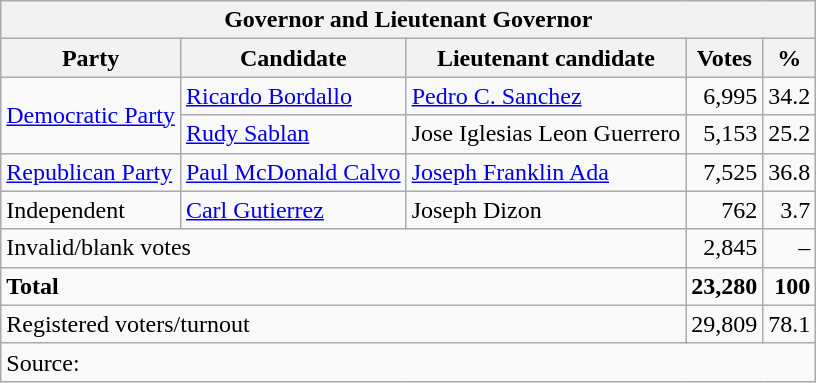<table class=wikitable style=text-align:right>
<tr>
<th colspan=5>Governor and Lieutenant Governor</th>
</tr>
<tr>
<th>Party</th>
<th>Candidate</th>
<th>Lieutenant candidate</th>
<th>Votes</th>
<th>%</th>
</tr>
<tr>
<td align=left rowspan=2><a href='#'>Democratic Party</a></td>
<td align=left><a href='#'>Ricardo Bordallo</a></td>
<td align=left><a href='#'>Pedro C. Sanchez</a></td>
<td>6,995</td>
<td>34.2</td>
</tr>
<tr>
<td align=left><a href='#'>Rudy Sablan</a></td>
<td align=left>Jose Iglesias Leon Guerrero</td>
<td>5,153</td>
<td>25.2</td>
</tr>
<tr>
<td align=left><a href='#'>Republican Party</a></td>
<td align=left><a href='#'>Paul McDonald Calvo</a></td>
<td align=left><a href='#'>Joseph Franklin Ada</a></td>
<td>7,525</td>
<td>36.8</td>
</tr>
<tr>
<td align=left>Independent</td>
<td align=left><a href='#'>Carl Gutierrez</a></td>
<td align=left>Joseph Dizon</td>
<td>762</td>
<td>3.7</td>
</tr>
<tr>
<td align=left colspan=3>Invalid/blank votes</td>
<td>2,845</td>
<td>–</td>
</tr>
<tr>
<td align=left colspan=3><strong>Total</strong></td>
<td><strong>23,280</strong></td>
<td><strong>100</strong></td>
</tr>
<tr>
<td align=left colspan=3>Registered voters/turnout</td>
<td>29,809</td>
<td>78.1</td>
</tr>
<tr>
<td align=left colspan=5>Source: </td>
</tr>
</table>
